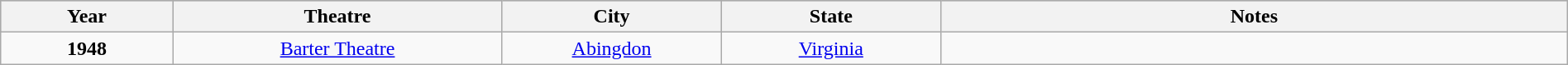<table class="wikitable" style="width:100%; text-align:center;">
<tr style="background:#bebebe;">
<th style="width:11%;">Year</th>
<th style="width:21%;">Theatre</th>
<th style="width:14%;">City</th>
<th style="width:14%;">State</th>
<th style="width:40%;">Notes</th>
</tr>
<tr>
<td align="center"><strong>1948</strong><br></td>
<td><a href='#'>Barter Theatre</a></td>
<td><a href='#'>Abingdon</a></td>
<td><a href='#'>Virginia</a></td>
<td></td>
</tr>
</table>
